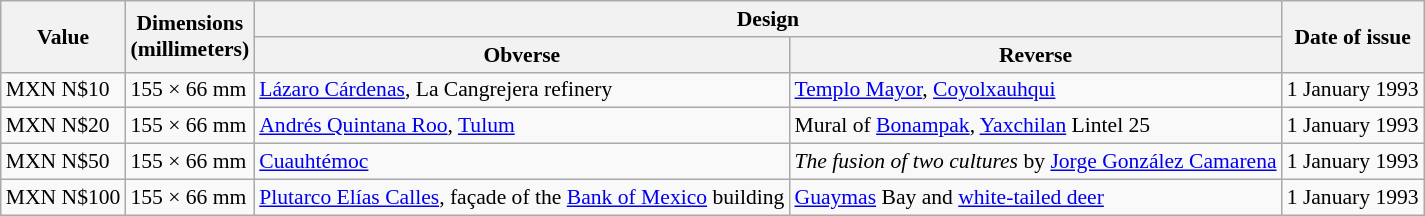<table class="wikitable" style="font-size: 90%">
<tr>
<th rowspan="2">Value</th>
<th rowspan="2">Dimensions<br>(millimeters)</th>
<th colspan="2">Design</th>
<th colspan="2" rowspan=2>Date of issue</th>
</tr>
<tr>
<th>Obverse</th>
<th>Reverse</th>
</tr>
<tr>
<td>MXN N$10</td>
<td>155 × 66 mm</td>
<td><a href='#'>Lázaro Cárdenas</a>, La Cangrejera refinery</td>
<td><a href='#'>Templo Mayor</a>, <a href='#'>Coyolxauhqui</a></td>
<td>1 January 1993</td>
</tr>
<tr>
<td>MXN N$20</td>
<td>155 × 66 mm</td>
<td><a href='#'>Andrés Quintana Roo</a>, <a href='#'>Tulum</a></td>
<td>Mural of <a href='#'>Bonampak</a>, <a href='#'>Yaxchilan</a> Lintel 25</td>
<td>1 January 1993</td>
</tr>
<tr>
<td>MXN N$50</td>
<td>155 × 66 mm</td>
<td><a href='#'>Cuauhtémoc</a></td>
<td><em>The fusion of two cultures</em> by <a href='#'>Jorge González Camarena</a></td>
<td>1 January 1993</td>
</tr>
<tr>
<td>MXN N$100</td>
<td>155 × 66 mm</td>
<td><a href='#'>Plutarco Elías Calles</a>, façade of the <a href='#'>Bank of Mexico</a> building</td>
<td><a href='#'>Guaymas</a> Bay and <a href='#'>white-tailed deer</a></td>
<td>1 January 1993</td>
</tr>
</table>
